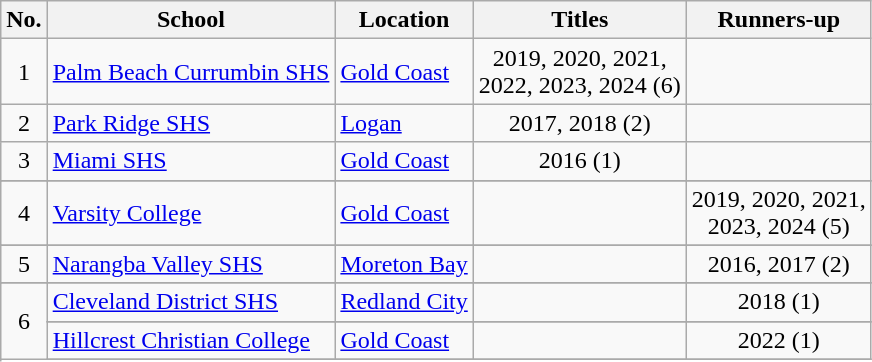<table class="wikitable sortable">
<tr>
<th>No.</th>
<th>School</th>
<th>Location</th>
<th>Titles</th>
<th>Runners-up</th>
</tr>
<tr>
<td align=center>1</td>
<td><a href='#'>Palm Beach Currumbin SHS</a></td>
<td><a href='#'>Gold Coast</a></td>
<td align=center>2019, 2020, 2021,<br> 2022, 2023, 2024 (6)</td>
<td align=center></td>
</tr>
<tr>
<td align=center>2</td>
<td><a href='#'>Park Ridge SHS</a></td>
<td><a href='#'>Logan</a></td>
<td align=center>2017, 2018 (2)</td>
<td align=center></td>
</tr>
<tr>
<td align=center>3</td>
<td><a href='#'>Miami SHS</a></td>
<td><a href='#'>Gold Coast</a></td>
<td align=center>2016 (1)</td>
<td align=center></td>
</tr>
<tr class="sortbottom">
</tr>
<tr>
<td align=center>4</td>
<td><a href='#'>Varsity College</a></td>
<td><a href='#'>Gold Coast</a></td>
<td align=center></td>
<td align=center>2019, 2020, 2021,<br> 2023, 2024 (5)</td>
</tr>
<tr class="sortbottom">
</tr>
<tr>
<td align=center>5</td>
<td><a href='#'>Narangba Valley SHS</a></td>
<td><a href='#'>Moreton Bay</a></td>
<td align=center></td>
<td align=center>2016, 2017 (2)</td>
</tr>
<tr class="sortbottom">
</tr>
<tr>
<td align=center rowspan=4>6</td>
<td><a href='#'>Cleveland District SHS</a></td>
<td><a href='#'>Redland City</a></td>
<td align=center></td>
<td align=center>2018 (1)</td>
</tr>
<tr class="sortbottom">
</tr>
<tr>
<td><a href='#'>Hillcrest Christian College</a></td>
<td><a href='#'>Gold Coast</a></td>
<td align=center></td>
<td align=center>2022 (1)</td>
</tr>
<tr class="sortbottom">
</tr>
</table>
